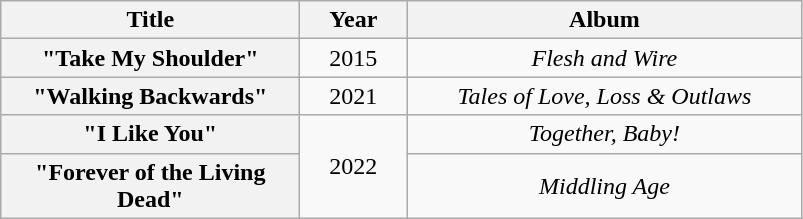<table class="wikitable plainrowheaders" style="text-align:center;" border="1">
<tr>
<th scope="col"  style="width:12em;">Title</th>
<th scope="col" style="width:4em;">Year</th>
<th scope="col" style="width:16em;">Album</th>
</tr>
<tr>
<th scope="row">"Take My Shoulder"<br></th>
<td>2015</td>
<td><em>Flesh and Wire</em></td>
</tr>
<tr>
<th scope="row">"Walking Backwards"<br></th>
<td>2021</td>
<td><em>Tales of Love, Loss & Outlaws</em></td>
</tr>
<tr>
<th scope="row">"I Like You"<br></th>
<td rowspan="2">2022</td>
<td><em>Together, Baby!</em></td>
</tr>
<tr>
<th scope="row">"Forever of the Living Dead"<br></th>
<td><em>Middling Age</em></td>
</tr>
</table>
